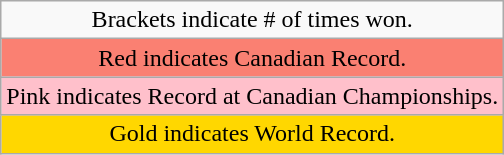<table class="wikitable" style="text-align:center">
<tr>
<td>Brackets indicate # of times won.</td>
</tr>
<tr>
<td bgcolor=Salmon>Red indicates Canadian Record.</td>
</tr>
<tr>
<td bgcolor=Pink>Pink indicates Record at Canadian Championships.</td>
</tr>
<tr>
<td bgcolor=Gold>Gold indicates World Record.</td>
</tr>
</table>
